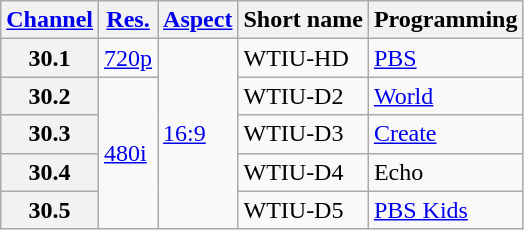<table class="wikitable">
<tr>
<th><a href='#'>Channel</a></th>
<th><a href='#'>Res.</a></th>
<th><a href='#'>Aspect</a></th>
<th>Short name</th>
<th>Programming</th>
</tr>
<tr>
<th scope = "row">30.1</th>
<td><a href='#'>720p</a></td>
<td rowspan="5"><a href='#'>16:9</a></td>
<td>WTIU-HD</td>
<td><a href='#'>PBS</a></td>
</tr>
<tr>
<th scope = "row">30.2</th>
<td rowspan="4"><a href='#'>480i</a></td>
<td>WTIU-D2</td>
<td><a href='#'>World</a></td>
</tr>
<tr>
<th scope = "row">30.3</th>
<td>WTIU-D3</td>
<td><a href='#'>Create</a></td>
</tr>
<tr>
<th scope = "row">30.4</th>
<td>WTIU-D4</td>
<td>Echo</td>
</tr>
<tr>
<th scope = "row">30.5</th>
<td>WTIU-D5</td>
<td><a href='#'>PBS Kids</a></td>
</tr>
</table>
